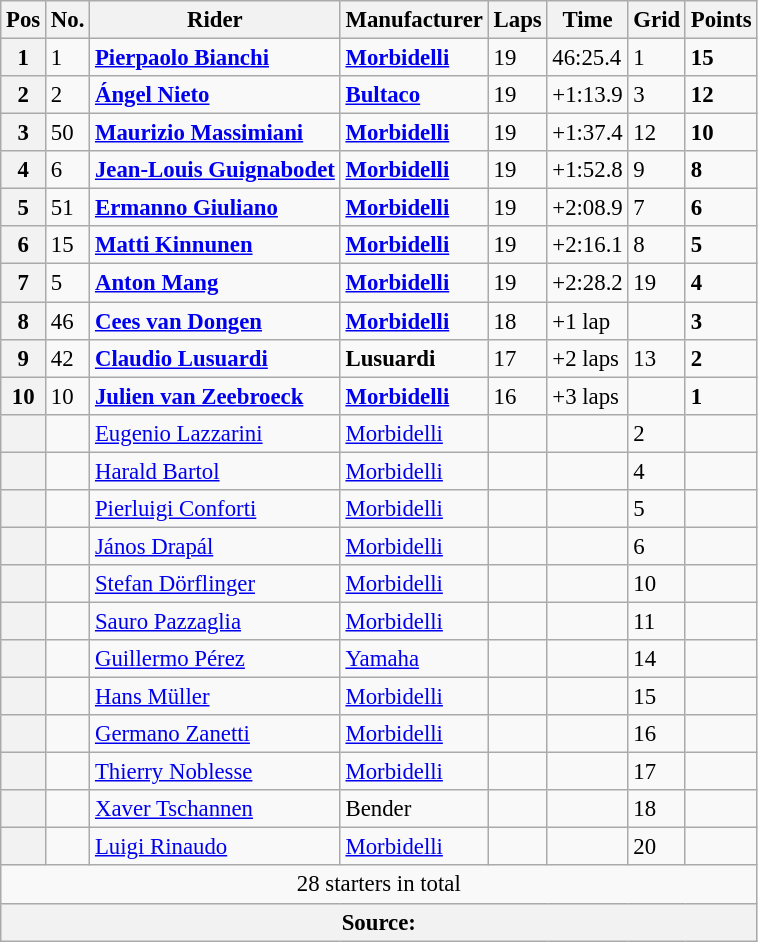<table class="wikitable" style="font-size: 95%;">
<tr>
<th>Pos</th>
<th>No.</th>
<th>Rider</th>
<th>Manufacturer</th>
<th>Laps</th>
<th>Time</th>
<th>Grid</th>
<th>Points</th>
</tr>
<tr>
<th>1</th>
<td>1</td>
<td> <strong><a href='#'>Pierpaolo Bianchi</a></strong></td>
<td><strong><a href='#'>Morbidelli</a></strong></td>
<td>19</td>
<td>46:25.4</td>
<td>1</td>
<td><strong>15</strong></td>
</tr>
<tr>
<th>2</th>
<td>2</td>
<td> <strong><a href='#'>Ángel Nieto</a></strong></td>
<td><strong><a href='#'>Bultaco</a></strong></td>
<td>19</td>
<td>+1:13.9</td>
<td>3</td>
<td><strong>12</strong></td>
</tr>
<tr>
<th>3</th>
<td>50</td>
<td> <strong><a href='#'>Maurizio Massimiani</a></strong></td>
<td><strong><a href='#'>Morbidelli</a></strong></td>
<td>19</td>
<td>+1:37.4</td>
<td>12</td>
<td><strong>10</strong></td>
</tr>
<tr>
<th>4</th>
<td>6</td>
<td> <strong><a href='#'>Jean-Louis Guignabodet</a></strong></td>
<td><strong><a href='#'>Morbidelli</a></strong></td>
<td>19</td>
<td>+1:52.8</td>
<td>9</td>
<td><strong>8</strong></td>
</tr>
<tr>
<th>5</th>
<td>51</td>
<td> <strong><a href='#'>Ermanno Giuliano</a></strong></td>
<td><strong><a href='#'>Morbidelli</a></strong></td>
<td>19</td>
<td>+2:08.9</td>
<td>7</td>
<td><strong>6</strong></td>
</tr>
<tr>
<th>6</th>
<td>15</td>
<td> <strong><a href='#'>Matti Kinnunen</a></strong></td>
<td><strong><a href='#'>Morbidelli</a></strong></td>
<td>19</td>
<td>+2:16.1</td>
<td>8</td>
<td><strong>5</strong></td>
</tr>
<tr>
<th>7</th>
<td>5</td>
<td> <strong><a href='#'>Anton Mang</a></strong></td>
<td><strong><a href='#'>Morbidelli</a></strong></td>
<td>19</td>
<td>+2:28.2</td>
<td>19</td>
<td><strong>4</strong></td>
</tr>
<tr>
<th>8</th>
<td>46</td>
<td> <strong><a href='#'>Cees van Dongen</a></strong></td>
<td><strong><a href='#'>Morbidelli</a></strong></td>
<td>18</td>
<td>+1 lap</td>
<td></td>
<td><strong>3</strong></td>
</tr>
<tr>
<th>9</th>
<td>42</td>
<td> <strong><a href='#'>Claudio Lusuardi</a></strong></td>
<td><strong>Lusuardi</strong></td>
<td>17</td>
<td>+2 laps</td>
<td>13</td>
<td><strong>2</strong></td>
</tr>
<tr>
<th>10</th>
<td>10</td>
<td> <strong><a href='#'>Julien van Zeebroeck</a></strong></td>
<td><strong><a href='#'>Morbidelli</a></strong></td>
<td>16</td>
<td>+3 laps</td>
<td></td>
<td><strong>1</strong></td>
</tr>
<tr>
<th></th>
<td></td>
<td> <a href='#'>Eugenio Lazzarini</a></td>
<td><a href='#'>Morbidelli</a></td>
<td></td>
<td></td>
<td>2</td>
<td></td>
</tr>
<tr>
<th></th>
<td></td>
<td> <a href='#'>Harald Bartol</a></td>
<td><a href='#'>Morbidelli</a></td>
<td></td>
<td></td>
<td>4</td>
<td></td>
</tr>
<tr>
<th></th>
<td></td>
<td> <a href='#'>Pierluigi Conforti</a></td>
<td><a href='#'>Morbidelli</a></td>
<td></td>
<td></td>
<td>5</td>
<td></td>
</tr>
<tr>
<th></th>
<td></td>
<td> <a href='#'>János Drapál</a></td>
<td><a href='#'>Morbidelli</a></td>
<td></td>
<td></td>
<td>6</td>
<td></td>
</tr>
<tr>
<th></th>
<td></td>
<td> <a href='#'>Stefan Dörflinger</a></td>
<td><a href='#'>Morbidelli</a></td>
<td></td>
<td></td>
<td>10</td>
<td></td>
</tr>
<tr>
<th></th>
<td></td>
<td> <a href='#'>Sauro Pazzaglia</a></td>
<td><a href='#'>Morbidelli</a></td>
<td></td>
<td></td>
<td>11</td>
<td></td>
</tr>
<tr>
<th></th>
<td></td>
<td> <a href='#'>Guillermo Pérez</a></td>
<td><a href='#'>Yamaha</a></td>
<td></td>
<td></td>
<td>14</td>
<td></td>
</tr>
<tr>
<th></th>
<td></td>
<td> <a href='#'>Hans Müller</a></td>
<td><a href='#'>Morbidelli</a></td>
<td></td>
<td></td>
<td>15</td>
<td></td>
</tr>
<tr>
<th></th>
<td></td>
<td> <a href='#'>Germano Zanetti</a></td>
<td><a href='#'>Morbidelli</a></td>
<td></td>
<td></td>
<td>16</td>
<td></td>
</tr>
<tr>
<th></th>
<td></td>
<td> <a href='#'>Thierry Noblesse</a></td>
<td><a href='#'>Morbidelli</a></td>
<td></td>
<td></td>
<td>17</td>
<td></td>
</tr>
<tr>
<th></th>
<td></td>
<td> <a href='#'>Xaver Tschannen</a></td>
<td>Bender</td>
<td></td>
<td></td>
<td>18</td>
<td></td>
</tr>
<tr>
<th></th>
<td></td>
<td> <a href='#'>Luigi Rinaudo</a></td>
<td><a href='#'>Morbidelli</a></td>
<td></td>
<td></td>
<td>20</td>
<td></td>
</tr>
<tr>
<td colspan=8 align=center>28 starters in total</td>
</tr>
<tr>
<th colspan=8>Source: </th>
</tr>
</table>
